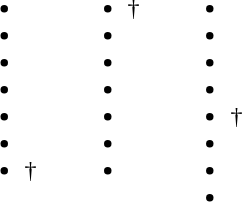<table>
<tr>
<td style="vertical-align:top; width:25%;"><br><ul><li></li><li></li><li></li><li></li><li></li><li></li><li>†</li></ul></td>
<td style="vertical-align:top; width:25%;"><br><ul><li>†</li><li></li><li></li><li></li><li></li><li></li><li></li></ul></td>
<td style="vertical-align:top; width:25%;"><br><ul><li></li><li></li><li></li><li></li><li>†</li><li></li><li></li><li></li></ul></td>
</tr>
</table>
